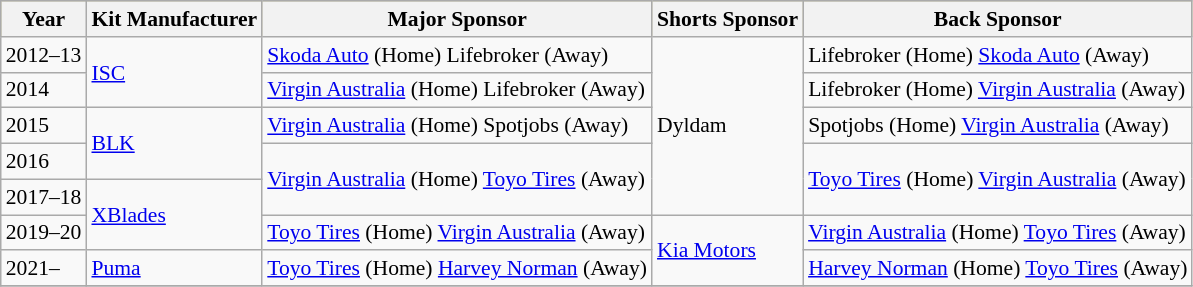<table class="wikitable sortable" style="font-size:90%">
<tr style="background:#bdb76b;">
<th>Year</th>
<th>Kit Manufacturer</th>
<th>Major Sponsor</th>
<th>Shorts Sponsor</th>
<th>Back Sponsor</th>
</tr>
<tr>
<td>2012–13</td>
<td rowspan=2><a href='#'>ISC</a></td>
<td><a href='#'>Skoda Auto</a> (Home) Lifebroker (Away)</td>
<td rowspan=5>Dyldam</td>
<td>Lifebroker (Home) <a href='#'>Skoda Auto</a> (Away)</td>
</tr>
<tr>
<td>2014</td>
<td><a href='#'>Virgin Australia</a> (Home) Lifebroker (Away)</td>
<td>Lifebroker (Home) <a href='#'>Virgin Australia</a> (Away)</td>
</tr>
<tr>
<td>2015</td>
<td rowspan=2><a href='#'>BLK</a></td>
<td><a href='#'>Virgin Australia</a> (Home) Spotjobs (Away)</td>
<td>Spotjobs (Home) <a href='#'>Virgin Australia</a> (Away)</td>
</tr>
<tr>
<td>2016</td>
<td rowspan=2><a href='#'>Virgin Australia</a> (Home) <a href='#'>Toyo Tires</a> (Away)</td>
<td rowspan=2><a href='#'>Toyo Tires</a> (Home) <a href='#'>Virgin Australia</a> (Away)</td>
</tr>
<tr>
<td>2017–18</td>
<td rowspan=2><a href='#'>XBlades</a></td>
</tr>
<tr>
<td>2019–20</td>
<td><a href='#'>Toyo Tires</a> (Home) <a href='#'>Virgin Australia</a> (Away)</td>
<td rowspan="2"><a href='#'>Kia Motors</a></td>
<td><a href='#'>Virgin Australia</a> (Home) <a href='#'>Toyo Tires</a> (Away)</td>
</tr>
<tr>
<td>2021–</td>
<td><a href='#'>Puma</a></td>
<td><a href='#'>Toyo Tires</a> (Home) <a href='#'>Harvey Norman</a> (Away)</td>
<td><a href='#'>Harvey Norman</a> (Home) <a href='#'>Toyo Tires</a> (Away)</td>
</tr>
<tr>
</tr>
</table>
